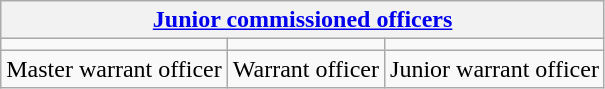<table class="wikitable plainrowheaders" style="text-align:center;" border="1">
<tr>
<th colspan=3><a href='#'>Junior commissioned officers</a></th>
</tr>
<tr style="text-align:center;">
<td></td>
<td></td>
<td></td>
</tr>
<tr style="text-align:center;">
<td>Master warrant officer</td>
<td>Warrant officer</td>
<td>Junior warrant officer</td>
</tr>
</table>
